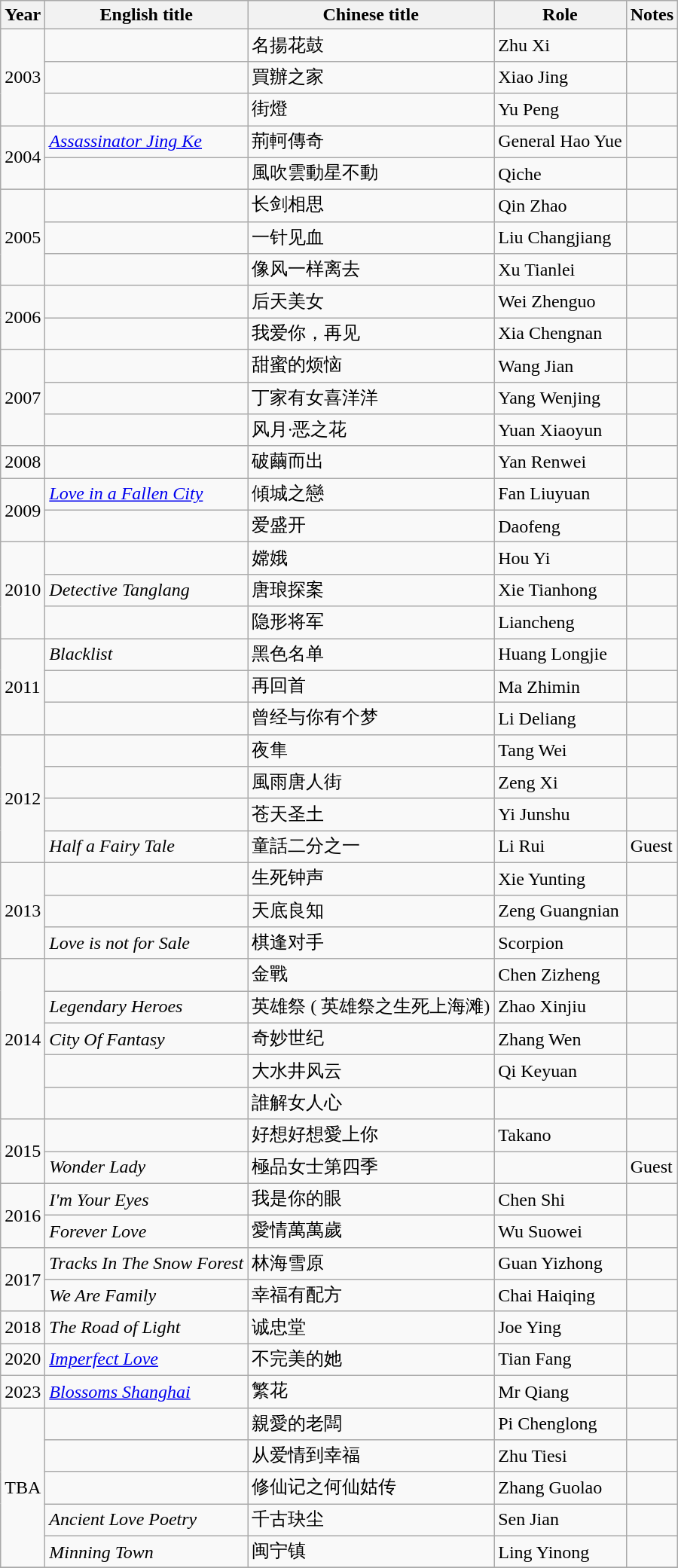<table class="wikitable sortable">
<tr>
<th>Year</th>
<th>English title</th>
<th>Chinese title</th>
<th>Role</th>
<th class="unsortable">Notes</th>
</tr>
<tr>
<td rowspan=3>2003</td>
<td><em> </em></td>
<td>名揚花鼓</td>
<td>Zhu Xi</td>
<td></td>
</tr>
<tr>
<td><em> </em></td>
<td>買辦之家</td>
<td>Xiao Jing</td>
<td></td>
</tr>
<tr>
<td><em> </em></td>
<td>街燈</td>
<td>Yu Peng</td>
<td></td>
</tr>
<tr>
<td rowspan=2>2004</td>
<td><em><a href='#'>Assassinator Jing Ke</a></em></td>
<td>荊軻傳奇</td>
<td>General Hao Yue</td>
<td></td>
</tr>
<tr>
<td><em> </em></td>
<td>風吹雲動星不動</td>
<td>Qiche</td>
<td></td>
</tr>
<tr>
<td rowspan=3>2005</td>
<td><em> </em></td>
<td>长剑相思</td>
<td>Qin Zhao</td>
<td></td>
</tr>
<tr>
<td><em> </em></td>
<td>一针见血</td>
<td>Liu Changjiang</td>
<td></td>
</tr>
<tr>
<td><em> </em></td>
<td>像风一样离去</td>
<td>Xu Tianlei</td>
<td></td>
</tr>
<tr>
<td rowspan=2>2006</td>
<td><em> </em></td>
<td>后天美女</td>
<td>Wei Zhenguo</td>
<td></td>
</tr>
<tr>
<td><em> </em></td>
<td>我爱你，再见</td>
<td>Xia Chengnan</td>
<td></td>
</tr>
<tr>
<td rowspan=3>2007</td>
<td><em> </em></td>
<td>甜蜜的烦恼</td>
<td>Wang Jian</td>
<td></td>
</tr>
<tr>
<td><em> </em></td>
<td>丁家有女喜洋洋</td>
<td>Yang Wenjing</td>
<td></td>
</tr>
<tr>
<td><em> </em></td>
<td>风月·恶之花</td>
<td>Yuan Xiaoyun</td>
<td></td>
</tr>
<tr>
<td>2008</td>
<td><em> </em></td>
<td>破繭而出</td>
<td>Yan Renwei</td>
<td></td>
</tr>
<tr>
<td rowspan=2>2009</td>
<td><em><a href='#'>Love in a Fallen City</a></em></td>
<td>傾城之戀</td>
<td>Fan Liuyuan</td>
<td></td>
</tr>
<tr>
<td><em> </em></td>
<td>爱盛开</td>
<td>Daofeng</td>
<td></td>
</tr>
<tr>
<td rowspan=3>2010</td>
<td><em> </em></td>
<td>嫦娥</td>
<td>Hou Yi</td>
<td></td>
</tr>
<tr>
<td><em>Detective Tanglang</em></td>
<td>唐琅探案</td>
<td>Xie Tianhong</td>
<td></td>
</tr>
<tr>
<td><em> </em></td>
<td>隐形将军</td>
<td>Liancheng</td>
<td></td>
</tr>
<tr>
<td rowspan=3>2011</td>
<td><em>Blacklist</em></td>
<td>黑色名单</td>
<td>Huang Longjie</td>
<td></td>
</tr>
<tr>
<td><em> </em></td>
<td>再回首</td>
<td>Ma Zhimin</td>
<td></td>
</tr>
<tr>
<td><em> </em></td>
<td>曾经与你有个梦</td>
<td>Li Deliang</td>
<td></td>
</tr>
<tr>
<td rowspan=4>2012</td>
<td><em> </em></td>
<td>夜隼</td>
<td>Tang Wei</td>
<td></td>
</tr>
<tr>
<td><em> </em></td>
<td>風雨唐人街</td>
<td>Zeng Xi</td>
<td></td>
</tr>
<tr>
<td><em> </em></td>
<td>苍天圣土</td>
<td>Yi Junshu</td>
<td></td>
</tr>
<tr>
<td><em> Half a Fairy Tale</em></td>
<td>童話二分之一</td>
<td>Li Rui</td>
<td>Guest</td>
</tr>
<tr>
<td rowspan=3>2013</td>
<td><em> </em></td>
<td>生死钟声</td>
<td>Xie Yunting</td>
<td></td>
</tr>
<tr>
<td><em> </em></td>
<td>天底良知</td>
<td>Zeng Guangnian</td>
<td></td>
</tr>
<tr>
<td><em> Love is not for Sale</em></td>
<td>棋逢对手</td>
<td>Scorpion</td>
<td></td>
</tr>
<tr>
<td rowspan=5>2014</td>
<td><em> </em></td>
<td>金戰</td>
<td>Chen Zizheng</td>
<td></td>
</tr>
<tr>
<td><em> Legendary Heroes</em></td>
<td>英雄祭 ( 英雄祭之生死上海滩)</td>
<td>Zhao Xinjiu</td>
<td></td>
</tr>
<tr>
<td><em>City Of Fantasy</em></td>
<td>奇妙世纪</td>
<td>Zhang Wen</td>
<td></td>
</tr>
<tr>
<td><em> </em></td>
<td>大水井风云</td>
<td>Qi Keyuan</td>
<td></td>
</tr>
<tr>
<td><em> </em></td>
<td>誰解女人心</td>
<td></td>
<td></td>
</tr>
<tr>
<td rowspan=2>2015</td>
<td><em> </em></td>
<td>好想好想愛上你</td>
<td>Takano</td>
<td></td>
</tr>
<tr>
<td><em>Wonder Lady</em></td>
<td>極品女士第四季</td>
<td></td>
<td>Guest</td>
</tr>
<tr>
<td rowspan=2>2016</td>
<td><em> I'm Your Eyes </em></td>
<td>我是你的眼</td>
<td>Chen Shi</td>
<td></td>
</tr>
<tr>
<td><em>Forever Love</em></td>
<td>愛情萬萬歲</td>
<td>Wu Suowei</td>
<td></td>
</tr>
<tr>
<td rowspan=2>2017</td>
<td><em>Tracks In The Snow Forest </em></td>
<td>林海雪原</td>
<td>Guan Yizhong</td>
<td></td>
</tr>
<tr>
<td><em>We Are Family</em></td>
<td>幸福有配方</td>
<td>Chai Haiqing</td>
<td></td>
</tr>
<tr>
<td>2018</td>
<td><em>The Road of Light</em></td>
<td>诚忠堂</td>
<td>Joe Ying</td>
<td></td>
</tr>
<tr>
<td>2020</td>
<td><em><a href='#'>Imperfect Love</a></em></td>
<td>不完美的她</td>
<td>Tian Fang</td>
<td></td>
</tr>
<tr>
<td>2023</td>
<td><em><a href='#'>Blossoms Shanghai</a></em></td>
<td>繁花</td>
<td>Mr Qiang</td>
<td></td>
</tr>
<tr>
<td rowspan=5>TBA</td>
<td><em> </em></td>
<td>親愛的老闆</td>
<td>Pi Chenglong</td>
<td></td>
</tr>
<tr>
<td><em>  </em></td>
<td>从爱情到幸福</td>
<td>Zhu Tiesi</td>
<td></td>
</tr>
<tr>
<td><em>  </em></td>
<td>修仙记之何仙姑传</td>
<td>Zhang Guolao</td>
<td></td>
</tr>
<tr>
<td><em>Ancient Love Poetry</em></td>
<td>千古玦尘</td>
<td>Sen Jian</td>
<td></td>
</tr>
<tr>
<td><em>Minning Town</em></td>
<td>闽宁镇</td>
<td>Ling Yinong</td>
<td></td>
</tr>
<tr>
</tr>
</table>
